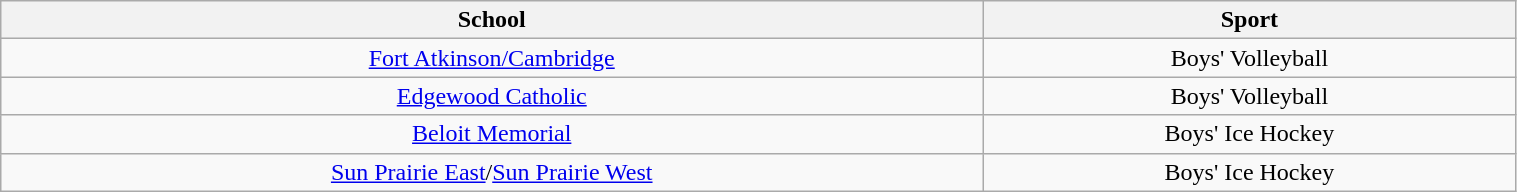<table class="wikitable sortable" style="text-align: center; width:80%">
<tr>
<th>School</th>
<th>Sport</th>
</tr>
<tr>
<td><a href='#'>Fort Atkinson/Cambridge</a></td>
<td>Boys' Volleyball</td>
</tr>
<tr>
<td><a href='#'>Edgewood Catholic</a></td>
<td>Boys' Volleyball</td>
</tr>
<tr>
<td><a href='#'>Beloit Memorial</a></td>
<td>Boys' Ice Hockey</td>
</tr>
<tr>
<td><a href='#'>Sun Prairie East</a>/<a href='#'>Sun Prairie West</a></td>
<td>Boys' Ice Hockey</td>
</tr>
</table>
